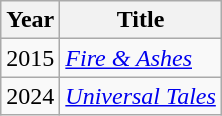<table class="wikitable">
<tr>
<th>Year</th>
<th>Title</th>
</tr>
<tr>
<td align=center">2015</td>
<td><em><a href='#'>Fire & Ashes</a></em></td>
</tr>
<tr>
<td align=center">2024</td>
<td><em><a href='#'>Universal Tales</a></em></td>
</tr>
</table>
